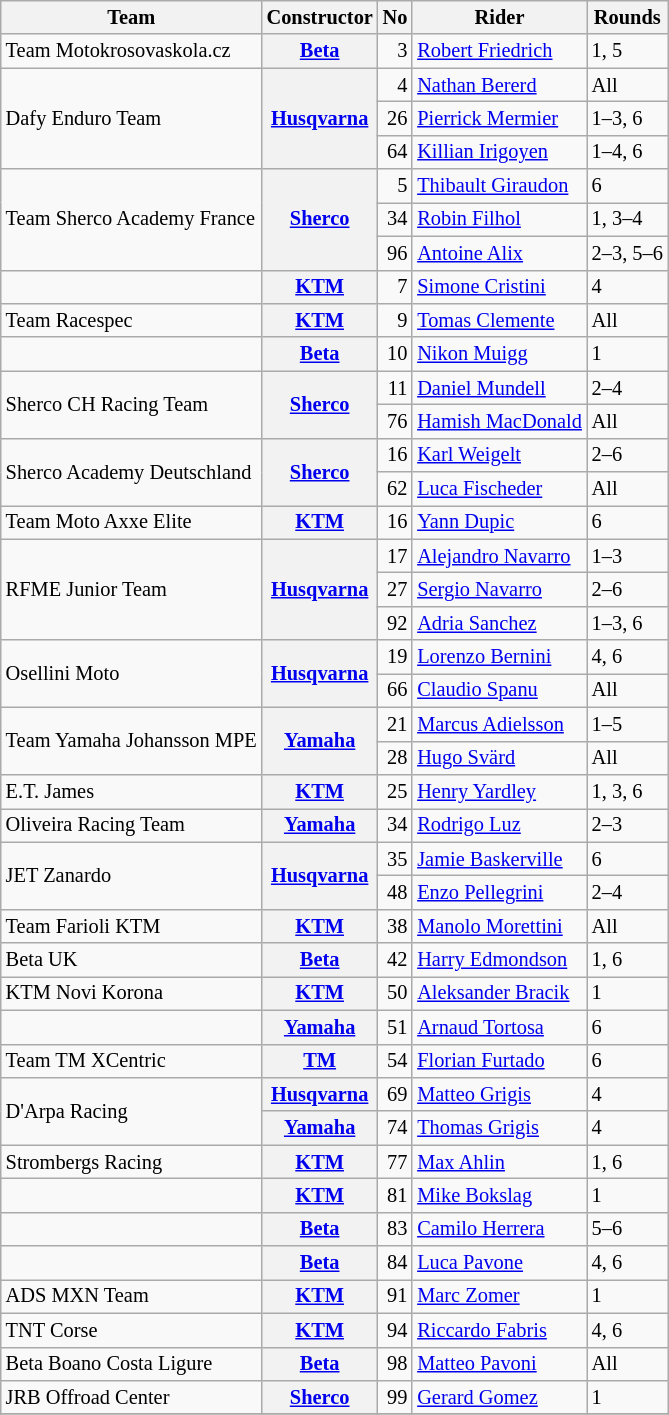<table class="wikitable" style="font-size: 85%;">
<tr>
<th>Team</th>
<th>Constructor</th>
<th>No</th>
<th>Rider</th>
<th>Rounds</th>
</tr>
<tr>
<td>Team Motokrosovaskola.cz</td>
<th><a href='#'>Beta</a></th>
<td align="right">3</td>
<td> <a href='#'>Robert Friedrich</a></td>
<td>1, 5</td>
</tr>
<tr>
<td rowspan=3>Dafy Enduro Team</td>
<th rowspan=3><a href='#'>Husqvarna</a></th>
<td align="right">4</td>
<td> <a href='#'>Nathan Bererd</a></td>
<td>All</td>
</tr>
<tr>
<td align="right">26</td>
<td> <a href='#'>Pierrick Mermier</a></td>
<td>1–3, 6</td>
</tr>
<tr>
<td align="right">64</td>
<td> <a href='#'>Killian Irigoyen</a></td>
<td>1–4, 6</td>
</tr>
<tr>
<td rowspan=3>Team Sherco Academy France</td>
<th rowspan=3><a href='#'>Sherco</a></th>
<td align="right">5</td>
<td> <a href='#'>Thibault Giraudon</a></td>
<td>6</td>
</tr>
<tr>
<td align="right">34</td>
<td> <a href='#'>Robin Filhol</a></td>
<td>1, 3–4</td>
</tr>
<tr>
<td align="right">96</td>
<td> <a href='#'>Antoine Alix</a></td>
<td>2–3, 5–6</td>
</tr>
<tr>
<td></td>
<th><a href='#'>KTM</a></th>
<td align="right">7</td>
<td> <a href='#'>Simone Cristini</a></td>
<td>4</td>
</tr>
<tr>
<td>Team Racespec</td>
<th><a href='#'>KTM</a></th>
<td align="right">9</td>
<td> <a href='#'>Tomas Clemente</a></td>
<td>All</td>
</tr>
<tr>
<td></td>
<th><a href='#'>Beta</a></th>
<td align="right">10</td>
<td> <a href='#'>Nikon Muigg</a></td>
<td>1</td>
</tr>
<tr>
<td rowspan=2>Sherco CH Racing Team</td>
<th rowspan=2><a href='#'>Sherco</a></th>
<td align="right">11</td>
<td> <a href='#'>Daniel Mundell</a></td>
<td>2–4</td>
</tr>
<tr>
<td align="right">76</td>
<td> <a href='#'>Hamish MacDonald</a></td>
<td>All</td>
</tr>
<tr>
<td rowspan=2>Sherco Academy Deutschland</td>
<th rowspan=2><a href='#'>Sherco</a></th>
<td align="right">16</td>
<td> <a href='#'>Karl Weigelt</a></td>
<td>2–6</td>
</tr>
<tr>
<td align="right">62</td>
<td> <a href='#'>Luca Fischeder</a></td>
<td>All</td>
</tr>
<tr>
<td>Team Moto Axxe Elite</td>
<th><a href='#'>KTM</a></th>
<td align="right">16</td>
<td> <a href='#'>Yann Dupic</a></td>
<td>6</td>
</tr>
<tr>
<td rowspan=3>RFME Junior Team</td>
<th rowspan=3><a href='#'>Husqvarna</a></th>
<td align="right">17</td>
<td> <a href='#'>Alejandro Navarro</a></td>
<td>1–3</td>
</tr>
<tr>
<td align="right">27</td>
<td> <a href='#'>Sergio Navarro</a></td>
<td>2–6</td>
</tr>
<tr>
<td align="right">92</td>
<td> <a href='#'>Adria Sanchez</a></td>
<td>1–3, 6</td>
</tr>
<tr>
<td rowspan=2>Osellini Moto</td>
<th rowspan=2><a href='#'>Husqvarna</a></th>
<td align="right">19</td>
<td> <a href='#'>Lorenzo Bernini</a></td>
<td>4, 6</td>
</tr>
<tr>
<td align="right">66</td>
<td> <a href='#'>Claudio Spanu</a></td>
<td>All</td>
</tr>
<tr>
<td rowspan=2>Team Yamaha Johansson MPE</td>
<th rowspan=2><a href='#'>Yamaha</a></th>
<td align="right">21</td>
<td> <a href='#'>Marcus Adielsson</a></td>
<td>1–5</td>
</tr>
<tr>
<td align="right">28</td>
<td> <a href='#'>Hugo Svärd</a></td>
<td>All</td>
</tr>
<tr>
<td>E.T. James</td>
<th><a href='#'>KTM</a></th>
<td align="right">25</td>
<td> <a href='#'>Henry Yardley</a></td>
<td>1, 3, 6</td>
</tr>
<tr>
<td>Oliveira Racing Team</td>
<th><a href='#'>Yamaha</a></th>
<td align="right">34</td>
<td> <a href='#'>Rodrigo Luz</a></td>
<td>2–3</td>
</tr>
<tr>
<td rowspan=2>JET Zanardo</td>
<th rowspan=2><a href='#'>Husqvarna</a></th>
<td align="right">35</td>
<td> <a href='#'>Jamie Baskerville</a></td>
<td>6</td>
</tr>
<tr>
<td align="right">48</td>
<td> <a href='#'>Enzo Pellegrini</a></td>
<td>2–4</td>
</tr>
<tr>
<td>Team Farioli KTM</td>
<th><a href='#'>KTM</a></th>
<td align="right">38</td>
<td> <a href='#'>Manolo Morettini</a></td>
<td>All</td>
</tr>
<tr>
<td>Beta UK</td>
<th><a href='#'>Beta</a></th>
<td align="right">42</td>
<td> <a href='#'>Harry Edmondson</a></td>
<td>1, 6</td>
</tr>
<tr>
<td>KTM Novi Korona</td>
<th><a href='#'>KTM</a></th>
<td align="right">50</td>
<td> <a href='#'>Aleksander Bracik</a></td>
<td>1</td>
</tr>
<tr>
<td></td>
<th><a href='#'>Yamaha</a></th>
<td align="right">51</td>
<td> <a href='#'>Arnaud Tortosa</a></td>
<td>6</td>
</tr>
<tr>
<td>Team TM XCentric</td>
<th><a href='#'>TM</a></th>
<td align="right">54</td>
<td> <a href='#'>Florian Furtado</a></td>
<td>6</td>
</tr>
<tr>
<td rowspan=2>D'Arpa Racing</td>
<th><a href='#'>Husqvarna</a></th>
<td align="right">69</td>
<td> <a href='#'>Matteo Grigis</a></td>
<td>4</td>
</tr>
<tr>
<th><a href='#'>Yamaha</a></th>
<td align="right">74</td>
<td> <a href='#'>Thomas Grigis</a></td>
<td>4</td>
</tr>
<tr>
<td>Strombergs Racing</td>
<th><a href='#'>KTM</a></th>
<td align="right">77</td>
<td> <a href='#'>Max Ahlin</a></td>
<td>1, 6</td>
</tr>
<tr>
<td></td>
<th><a href='#'>KTM</a></th>
<td align="right">81</td>
<td> <a href='#'>Mike Bokslag</a></td>
<td>1</td>
</tr>
<tr>
<td></td>
<th><a href='#'>Beta</a></th>
<td align="right">83</td>
<td> <a href='#'>Camilo Herrera</a></td>
<td>5–6</td>
</tr>
<tr>
<td></td>
<th><a href='#'>Beta</a></th>
<td align="right">84</td>
<td> <a href='#'>Luca Pavone</a></td>
<td>4, 6</td>
</tr>
<tr>
<td>ADS MXN Team</td>
<th><a href='#'>KTM</a></th>
<td align="right">91</td>
<td> <a href='#'>Marc Zomer</a></td>
<td>1</td>
</tr>
<tr>
<td>TNT Corse</td>
<th><a href='#'>KTM</a></th>
<td align="right">94</td>
<td> <a href='#'>Riccardo Fabris</a></td>
<td>4, 6</td>
</tr>
<tr>
<td>Beta Boano Costa Ligure</td>
<th><a href='#'>Beta</a></th>
<td align="right">98</td>
<td> <a href='#'>Matteo Pavoni</a></td>
<td>All</td>
</tr>
<tr>
<td>JRB Offroad Center</td>
<th><a href='#'>Sherco</a></th>
<td align="right">99</td>
<td> <a href='#'>Gerard Gomez</a></td>
<td>1</td>
</tr>
<tr>
</tr>
</table>
